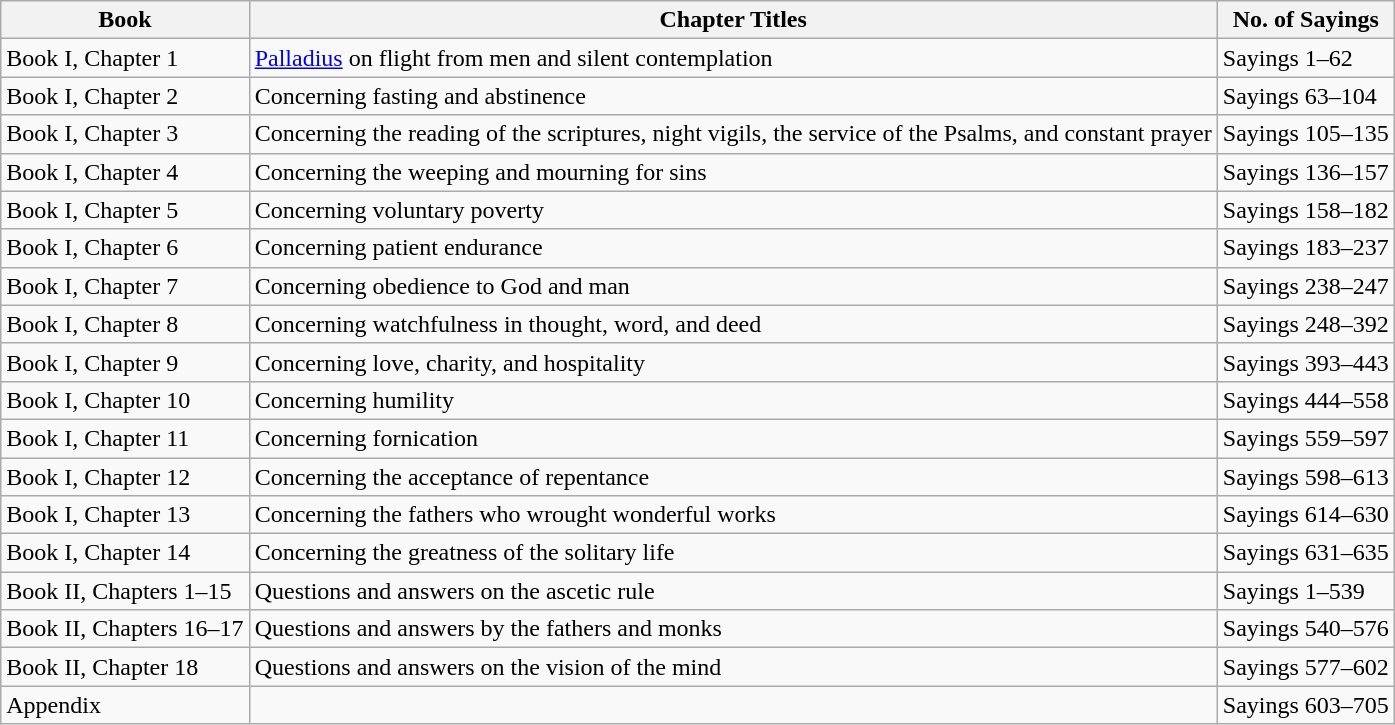<table class="wikitable">
<tr>
<th>Book</th>
<th>Chapter Titles</th>
<th>No. of Sayings</th>
</tr>
<tr>
<td>Book I, Chapter 1</td>
<td><a href='#'>Palladius</a> on flight from men and silent contemplation</td>
<td>Sayings 1–62</td>
</tr>
<tr>
<td>Book I, Chapter 2</td>
<td>Concerning fasting and abstinence</td>
<td>Sayings 63–104</td>
</tr>
<tr>
<td>Book I, Chapter 3</td>
<td>Concerning the reading of the scriptures, night vigils, the service of the Psalms, and constant prayer</td>
<td>Sayings 105–135</td>
</tr>
<tr>
<td>Book I, Chapter 4</td>
<td>Concerning the weeping and mourning for sins</td>
<td>Sayings 136–157</td>
</tr>
<tr>
<td>Book I, Chapter 5</td>
<td>Concerning voluntary poverty</td>
<td>Sayings 158–182</td>
</tr>
<tr>
<td>Book I, Chapter 6</td>
<td>Concerning patient endurance</td>
<td>Sayings 183–237</td>
</tr>
<tr>
<td>Book I, Chapter 7</td>
<td>Concerning obedience to God and man</td>
<td>Sayings 238–247</td>
</tr>
<tr>
<td>Book I, Chapter 8</td>
<td>Concerning watchfulness in thought, word, and deed</td>
<td>Sayings 248–392</td>
</tr>
<tr>
<td>Book I, Chapter 9</td>
<td>Concerning love, charity, and hospitality</td>
<td>Sayings 393–443</td>
</tr>
<tr>
<td>Book I, Chapter 10</td>
<td>Concerning humility</td>
<td>Sayings 444–558</td>
</tr>
<tr>
<td>Book I, Chapter 11</td>
<td>Concerning fornication</td>
<td>Sayings 559–597</td>
</tr>
<tr>
<td>Book I, Chapter 12</td>
<td>Concerning the acceptance of repentance</td>
<td>Sayings 598–613</td>
</tr>
<tr>
<td>Book I, Chapter 13</td>
<td>Concerning the fathers who wrought wonderful works</td>
<td>Sayings 614–630</td>
</tr>
<tr>
<td>Book I, Chapter 14</td>
<td>Concerning the greatness of the solitary life</td>
<td>Sayings 631–635</td>
</tr>
<tr>
<td>Book II, Chapters 1–15</td>
<td>Questions and answers on the ascetic rule</td>
<td>Sayings 1–539</td>
</tr>
<tr>
<td>Book II, Chapters 16–17</td>
<td>Questions and answers by the fathers and monks</td>
<td>Sayings 540–576</td>
</tr>
<tr>
<td>Book II, Chapter 18</td>
<td>Questions and answers on the vision of the mind</td>
<td>Sayings 577–602</td>
</tr>
<tr>
<td>Appendix</td>
<td></td>
<td>Sayings 603–705</td>
</tr>
</table>
